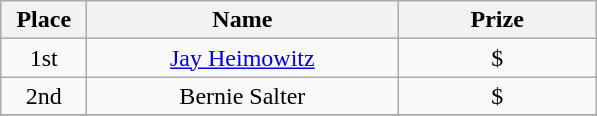<table class="wikitable">
<tr>
<th width="50">Place</th>
<th width="200">Name</th>
<th width="125">Prize</th>
</tr>
<tr>
<td align = "center">1st</td>
<td align = "center"><a href='#'>Jay Heimowitz</a></td>
<td align = "center">$</td>
</tr>
<tr>
<td align = "center">2nd</td>
<td align = "center">Bernie Salter</td>
<td align = "center">$</td>
</tr>
<tr>
</tr>
</table>
